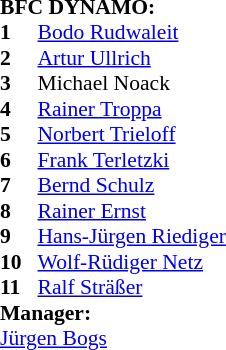<table style="font-size: 90%" cellspacing="0" cellpadding="0">
<tr>
<td colspan="4"><strong>BFC DYNAMO:</strong></td>
</tr>
<tr>
<th width="25"></th>
</tr>
<tr>
<td><strong>1</strong></td>
<td> <a href='#'>Bodo Rudwaleit</a></td>
</tr>
<tr>
<td><strong>2</strong></td>
<td> <a href='#'>Artur Ullrich</a></td>
</tr>
<tr>
<td><strong>3</strong></td>
<td> Michael Noack</td>
</tr>
<tr>
<td><strong>4</strong></td>
<td> <a href='#'>Rainer Troppa</a></td>
</tr>
<tr>
<td><strong>5</strong></td>
<td> <a href='#'>Norbert Trieloff</a></td>
</tr>
<tr>
<td><strong>6</strong></td>
<td>  <a href='#'>Frank Terletzki</a></td>
</tr>
<tr>
<td><strong>7</strong></td>
<td> <a href='#'>Bernd Schulz</a></td>
</tr>
<tr>
<td><strong>8</strong></td>
<td> <a href='#'>Rainer Ernst</a></td>
</tr>
<tr>
<td><strong>9</strong></td>
<td> <a href='#'>Hans-Jürgen Riediger</a></td>
</tr>
<tr>
<td><strong>10</strong></td>
<td> <a href='#'>Wolf-Rüdiger Netz</a></td>
</tr>
<tr>
<td><strong>11</strong></td>
<td> <a href='#'>Ralf Sträßer</a></td>
</tr>
<tr>
<td colspan=4><strong>Manager:</strong></td>
</tr>
<tr>
<td colspan="4"> <a href='#'>Jürgen Bogs</a></td>
</tr>
</table>
